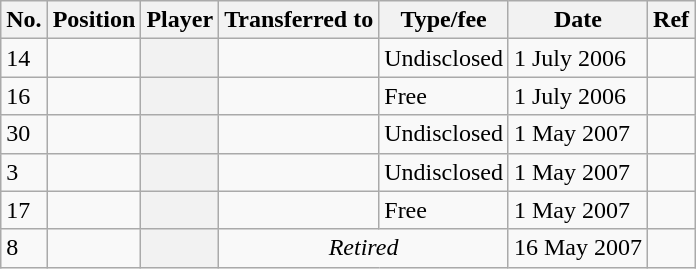<table class="wikitable plainrowheaders sortable" style="text-align:center; text-align:left">
<tr>
<th scope="col">No.</th>
<th scope="col">Position</th>
<th scope="col">Player</th>
<th scope="col">Transferred to</th>
<th scope="col">Type/fee</th>
<th scope="col">Date</th>
<th scope="col" class="unsortable">Ref</th>
</tr>
<tr>
<td>14</td>
<td></td>
<th scope="row"></th>
<td></td>
<td>Undisclosed</td>
<td>1 July 2006</td>
<td></td>
</tr>
<tr>
<td>16</td>
<td></td>
<th scope="row"></th>
<td></td>
<td>Free</td>
<td>1 July 2006</td>
<td></td>
</tr>
<tr>
<td>30</td>
<td></td>
<th scope="row"></th>
<td></td>
<td>Undisclosed</td>
<td>1 May 2007</td>
<td></td>
</tr>
<tr>
<td>3</td>
<td></td>
<th scope="row"></th>
<td></td>
<td>Undisclosed</td>
<td>1 May 2007</td>
<td></td>
</tr>
<tr>
<td>17</td>
<td></td>
<th scope="row"></th>
<td></td>
<td>Free</td>
<td>1 May 2007</td>
<td></td>
</tr>
<tr>
<td>8</td>
<td></td>
<th scope="row"></th>
<td colspan="2" align="center"><em>Retired</em></td>
<td>16 May 2007</td>
<td></td>
</tr>
</table>
